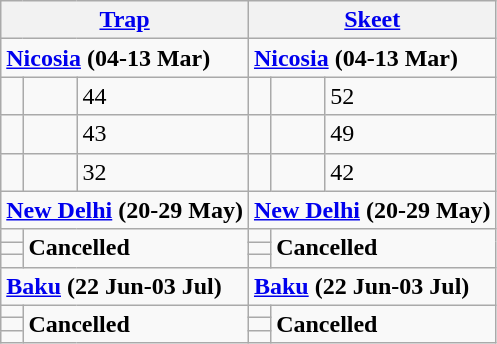<table class="wikitable">
<tr>
<th colspan="3"><a href='#'>Trap</a></th>
<th colspan="3"><a href='#'>Skeet</a></th>
</tr>
<tr>
<td colspan="3"><strong><a href='#'>Nicosia</a> </strong> <strong>(04-13 Mar)</strong></td>
<td colspan="3"><strong><a href='#'>Nicosia</a> </strong> <strong>(04-13 Mar)</strong></td>
</tr>
<tr>
<td></td>
<td></td>
<td>44</td>
<td></td>
<td></td>
<td>52</td>
</tr>
<tr>
<td></td>
<td></td>
<td>43</td>
<td></td>
<td></td>
<td>49</td>
</tr>
<tr>
<td></td>
<td></td>
<td>32</td>
<td></td>
<td></td>
<td>42</td>
</tr>
<tr>
<td colspan="3"><strong><a href='#'>New Delhi</a> </strong> <strong>(20-29 May)</strong></td>
<td colspan="3"><strong><a href='#'>New Delhi</a> </strong> <strong>(20-29 May)</strong></td>
</tr>
<tr>
<td></td>
<td colspan="2" rowspan="3"><strong>Cancelled</strong></td>
<td></td>
<td colspan="2" rowspan="3"><strong>Cancelled</strong></td>
</tr>
<tr>
<td></td>
<td></td>
</tr>
<tr>
<td></td>
<td></td>
</tr>
<tr>
<td colspan="3"><strong><a href='#'>Baku</a></strong> <strong></strong> <strong>(22 Jun-03 Jul)</strong></td>
<td colspan="3"><strong><a href='#'>Baku</a></strong> <strong></strong> <strong>(22 Jun-03 Jul)</strong></td>
</tr>
<tr>
<td></td>
<td colspan="2" rowspan="3"><strong>Cancelled</strong></td>
<td></td>
<td colspan="2" rowspan="3"><strong>Cancelled</strong></td>
</tr>
<tr>
<td></td>
<td></td>
</tr>
<tr>
<td></td>
<td></td>
</tr>
</table>
